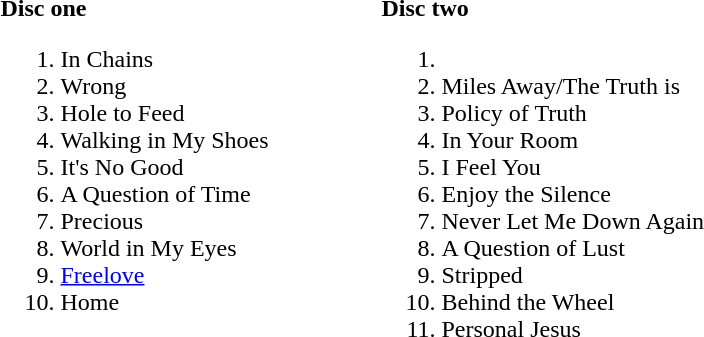<table ->
<tr>
<td width=250 valign=top><br><strong>Disc one</strong><ol><li>In Chains</li><li>Wrong</li><li>Hole to Feed</li><li>Walking in My Shoes</li><li>It's No Good</li><li>A Question of Time</li><li>Precious</li><li>World in My Eyes</li><li><a href='#'>Freelove</a></li><li>Home</li></ol></td>
<td width=250 valign=top><br><strong>Disc two</strong><ol><li><li>Miles Away/The Truth is</li><li>Policy of Truth</li><li>In Your Room</li><li>I Feel You</li><li>Enjoy the Silence</li><li>Never Let Me Down Again</li><li>A Question of Lust</li><li>Stripped</li><li>Behind the Wheel</li><li>Personal Jesus</li></ol></td>
</tr>
</table>
